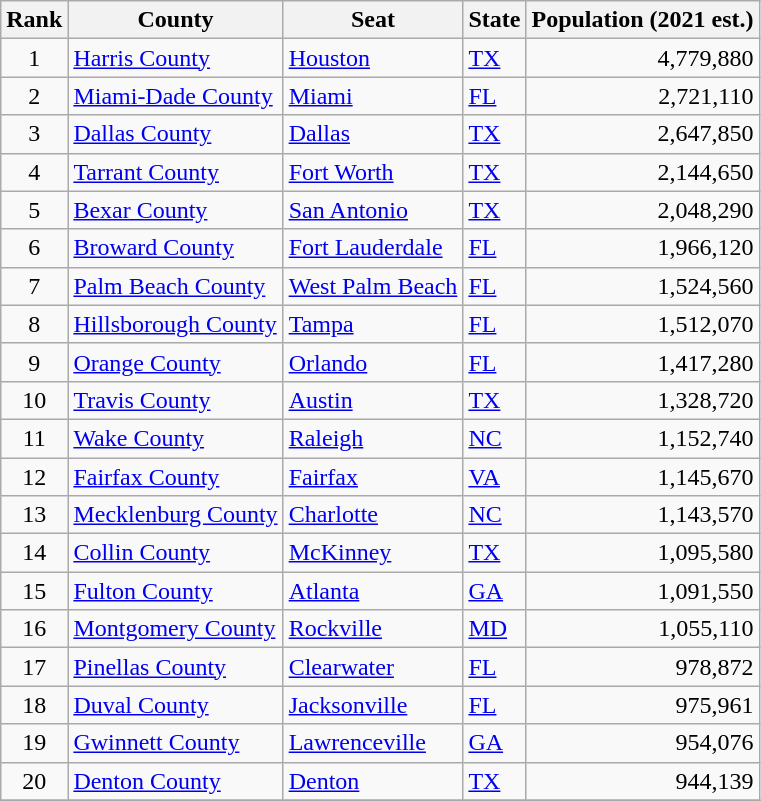<table class="wikitable sortable">
<tr>
<th valign=bottom>Rank</th>
<th valign=bottom>County</th>
<th valign=bottom>Seat</th>
<th valign=bottom>State</th>
<th valign=bottom>Population (2021 est.)</th>
</tr>
<tr>
<td align=center>1</td>
<td><a href='#'>Harris County</a></td>
<td><a href='#'>Houston</a></td>
<td><a href='#'>TX</a></td>
<td align=right>4,779,880</td>
</tr>
<tr>
<td align=center>2</td>
<td><a href='#'>Miami-Dade County</a></td>
<td><a href='#'>Miami</a></td>
<td><a href='#'>FL</a></td>
<td align=right>2,721,110</td>
</tr>
<tr>
<td align=center>3</td>
<td><a href='#'>Dallas County</a></td>
<td><a href='#'>Dallas</a></td>
<td><a href='#'>TX</a></td>
<td align=right>2,647,850</td>
</tr>
<tr>
<td align=center>4</td>
<td><a href='#'>Tarrant County</a></td>
<td><a href='#'>Fort Worth</a></td>
<td><a href='#'>TX</a></td>
<td align=right>2,144,650</td>
</tr>
<tr>
<td align=center>5</td>
<td><a href='#'>Bexar County</a></td>
<td><a href='#'>San Antonio</a></td>
<td><a href='#'>TX</a></td>
<td align=right>2,048,290</td>
</tr>
<tr>
<td align=center>6</td>
<td><a href='#'>Broward County</a></td>
<td><a href='#'>Fort Lauderdale</a></td>
<td><a href='#'>FL</a></td>
<td align=right>1,966,120</td>
</tr>
<tr>
<td align=center>7</td>
<td><a href='#'>Palm Beach County</a></td>
<td><a href='#'>West Palm Beach</a></td>
<td><a href='#'>FL</a></td>
<td align=right>1,524,560</td>
</tr>
<tr>
<td align=center>8</td>
<td><a href='#'>Hillsborough County</a></td>
<td><a href='#'>Tampa</a></td>
<td><a href='#'>FL</a></td>
<td align=right>1,512,070</td>
</tr>
<tr>
<td align=center>9</td>
<td><a href='#'>Orange County</a></td>
<td><a href='#'>Orlando</a></td>
<td><a href='#'>FL</a></td>
<td align=right>1,417,280</td>
</tr>
<tr>
<td align=center>10</td>
<td><a href='#'>Travis County</a></td>
<td><a href='#'>Austin</a></td>
<td><a href='#'>TX</a></td>
<td align=right>1,328,720</td>
</tr>
<tr>
<td align=center>11</td>
<td><a href='#'>Wake County</a></td>
<td><a href='#'>Raleigh</a></td>
<td><a href='#'>NC</a></td>
<td align=right>1,152,740</td>
</tr>
<tr>
<td align=center>12</td>
<td><a href='#'>Fairfax County</a></td>
<td><a href='#'>Fairfax</a></td>
<td><a href='#'>VA</a></td>
<td align=right>1,145,670</td>
</tr>
<tr>
<td align=center>13</td>
<td><a href='#'>Mecklenburg County</a></td>
<td><a href='#'>Charlotte</a></td>
<td><a href='#'>NC</a></td>
<td align=right>1,143,570</td>
</tr>
<tr>
<td align=center>14</td>
<td><a href='#'>Collin County</a></td>
<td><a href='#'>McKinney</a></td>
<td><a href='#'>TX</a></td>
<td align=right>1,095,580</td>
</tr>
<tr>
<td align=center>15</td>
<td><a href='#'>Fulton County</a></td>
<td><a href='#'>Atlanta</a></td>
<td><a href='#'>GA</a></td>
<td align=right>1,091,550</td>
</tr>
<tr>
<td align=center>16</td>
<td><a href='#'>Montgomery County</a></td>
<td><a href='#'>Rockville</a></td>
<td><a href='#'>MD</a></td>
<td align=right>1,055,110</td>
</tr>
<tr>
<td align=center>17</td>
<td><a href='#'>Pinellas County</a></td>
<td><a href='#'>Clearwater</a></td>
<td><a href='#'>FL</a></td>
<td align=right>978,872</td>
</tr>
<tr>
<td align=center>18</td>
<td><a href='#'>Duval County</a></td>
<td><a href='#'>Jacksonville</a></td>
<td><a href='#'>FL</a></td>
<td align=right>975,961</td>
</tr>
<tr>
<td align=center>19</td>
<td><a href='#'>Gwinnett County</a></td>
<td><a href='#'>Lawrenceville</a></td>
<td><a href='#'>GA</a></td>
<td align=right>954,076</td>
</tr>
<tr>
<td align=center>20</td>
<td><a href='#'>Denton County</a></td>
<td><a href='#'>Denton</a></td>
<td><a href='#'>TX</a></td>
<td align=right>944,139</td>
</tr>
<tr>
</tr>
</table>
